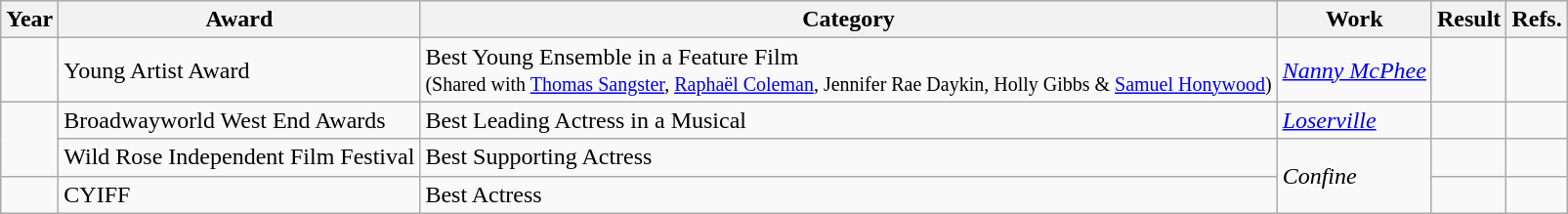<table class="wikitable sortable">
<tr>
<th>Year</th>
<th>Award</th>
<th>Category</th>
<th>Work</th>
<th>Result</th>
<th>Refs.</th>
</tr>
<tr>
<td></td>
<td>Young Artist Award</td>
<td>Best Young Ensemble in a Feature Film <br> <small>(Shared with <a href='#'>Thomas Sangster</a>, <a href='#'>Raphaël Coleman</a>, Jennifer Rae Daykin, Holly Gibbs & <a href='#'>Samuel Honywood</a>)</small></td>
<td><em><a href='#'>Nanny McPhee</a></em></td>
<td></td>
<td></td>
</tr>
<tr>
<td rowspan="2"></td>
<td>Broadwayworld West End Awards</td>
<td>Best Leading Actress in a Musical</td>
<td><em><a href='#'>Loserville</a></em></td>
<td></td>
<td></td>
</tr>
<tr>
<td>Wild Rose Independent Film Festival</td>
<td>Best Supporting Actress</td>
<td rowspan="2"><em>Confine</em></td>
<td></td>
<td></td>
</tr>
<tr>
<td></td>
<td>CYIFF</td>
<td>Best Actress</td>
<td></td>
<td></td>
</tr>
</table>
